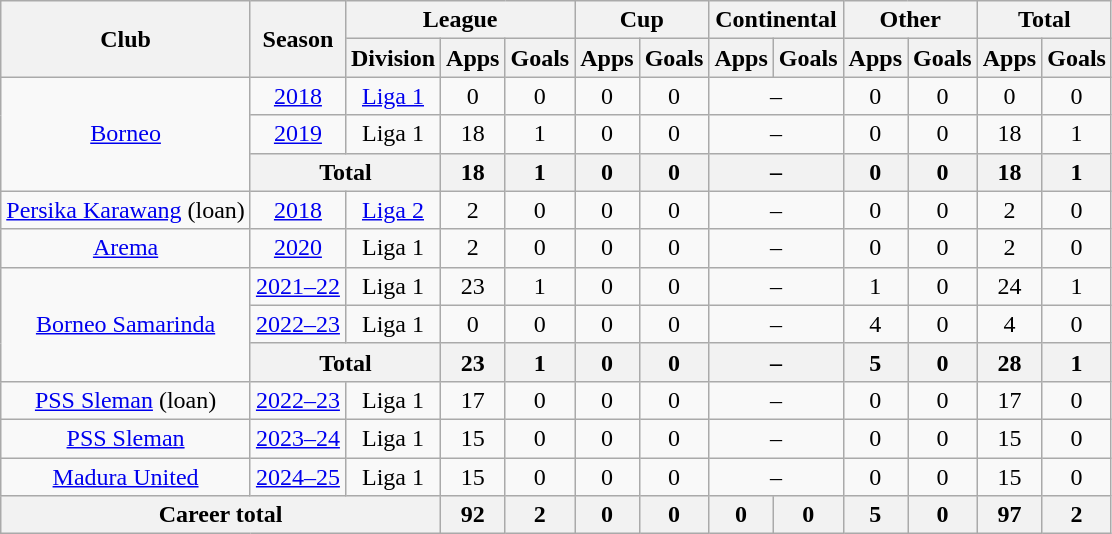<table class="wikitable" style="text-align:center">
<tr>
<th rowspan="2">Club</th>
<th rowspan="2">Season</th>
<th colspan="3">League</th>
<th colspan="2">Cup</th>
<th colspan="2">Continental</th>
<th colspan="2">Other</th>
<th colspan="2">Total</th>
</tr>
<tr>
<th>Division</th>
<th>Apps</th>
<th>Goals</th>
<th>Apps</th>
<th>Goals</th>
<th>Apps</th>
<th>Goals</th>
<th>Apps</th>
<th>Goals</th>
<th>Apps</th>
<th>Goals</th>
</tr>
<tr>
<td rowspan="3" valign="center"><a href='#'>Borneo</a></td>
<td><a href='#'>2018</a></td>
<td rowspan="1" valign="center"><a href='#'>Liga 1</a></td>
<td>0</td>
<td>0</td>
<td>0</td>
<td>0</td>
<td colspan=2>–</td>
<td>0</td>
<td>0</td>
<td>0</td>
<td>0</td>
</tr>
<tr>
<td><a href='#'>2019</a></td>
<td rowspan="1" valign="center">Liga 1</td>
<td>18</td>
<td>1</td>
<td>0</td>
<td>0</td>
<td colspan=2>–</td>
<td>0</td>
<td>0</td>
<td>18</td>
<td>1</td>
</tr>
<tr>
<th colspan="2">Total</th>
<th>18</th>
<th>1</th>
<th>0</th>
<th>0</th>
<th colspan=2>–</th>
<th>0</th>
<th>0</th>
<th>18</th>
<th>1</th>
</tr>
<tr>
<td rowspan="1" valign="center"><a href='#'>Persika Karawang</a> (loan)</td>
<td><a href='#'>2018</a></td>
<td><a href='#'>Liga 2</a></td>
<td>2</td>
<td>0</td>
<td>0</td>
<td>0</td>
<td colspan=2>–</td>
<td>0</td>
<td>0</td>
<td>2</td>
<td>0</td>
</tr>
<tr>
<td rowspan="1" valign="center"><a href='#'>Arema</a></td>
<td><a href='#'>2020</a></td>
<td rowspan="1" valign="center">Liga 1</td>
<td>2</td>
<td>0</td>
<td>0</td>
<td>0</td>
<td colspan=2>–</td>
<td>0</td>
<td>0</td>
<td>2</td>
<td>0</td>
</tr>
<tr>
<td rowspan="3" valign="center"><a href='#'>Borneo Samarinda</a></td>
<td><a href='#'>2021–22</a></td>
<td rowspan="1" valign="center">Liga 1</td>
<td>23</td>
<td>1</td>
<td>0</td>
<td>0</td>
<td colspan=2>–</td>
<td>1</td>
<td>0</td>
<td>24</td>
<td>1</td>
</tr>
<tr>
<td><a href='#'>2022–23</a></td>
<td rowspan="1" valign="center">Liga 1</td>
<td>0</td>
<td>0</td>
<td>0</td>
<td>0</td>
<td colspan=2>–</td>
<td>4</td>
<td>0</td>
<td>4</td>
<td>0</td>
</tr>
<tr>
<th colspan="2">Total</th>
<th>23</th>
<th>1</th>
<th>0</th>
<th>0</th>
<th colspan=2>–</th>
<th>5</th>
<th>0</th>
<th>28</th>
<th>1</th>
</tr>
<tr>
<td rowspan="1"><a href='#'>PSS Sleman</a> (loan)</td>
<td><a href='#'>2022–23</a></td>
<td rowspan="1" valign="center">Liga 1</td>
<td>17</td>
<td>0</td>
<td>0</td>
<td>0</td>
<td colspan=2>–</td>
<td>0</td>
<td>0</td>
<td>17</td>
<td>0</td>
</tr>
<tr>
<td rowspan="1"><a href='#'>PSS Sleman</a></td>
<td><a href='#'>2023–24</a></td>
<td rowspan="1">Liga 1</td>
<td>15</td>
<td>0</td>
<td>0</td>
<td>0</td>
<td colspan="2">–</td>
<td>0</td>
<td>0</td>
<td>15</td>
<td>0</td>
</tr>
<tr>
<td rowspan="1"><a href='#'>Madura United</a></td>
<td><a href='#'>2024–25</a></td>
<td rowspan="1">Liga 1</td>
<td>15</td>
<td>0</td>
<td>0</td>
<td>0</td>
<td colspan="2">–</td>
<td>0</td>
<td>0</td>
<td>15</td>
<td>0</td>
</tr>
<tr>
<th colspan="3">Career total</th>
<th>92</th>
<th>2</th>
<th>0</th>
<th>0</th>
<th>0</th>
<th>0</th>
<th>5</th>
<th>0</th>
<th>97</th>
<th>2</th>
</tr>
</table>
